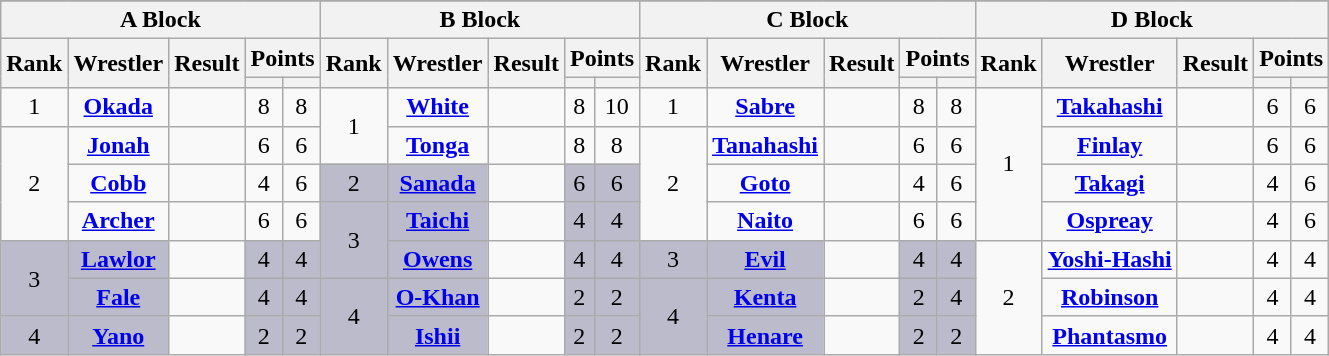<table class="wikitable mw-collapsible mw-collapsed" style="text-align: center">
<tr>
</tr>
<tr>
<th colspan="5">A Block</th>
<th colspan="5">B Block</th>
<th colspan="5">C Block</th>
<th colspan="5">D Block</th>
</tr>
<tr>
<th rowspan="2">Rank</th>
<th rowspan="2">Wrestler</th>
<th rowspan="2">Result</th>
<th colspan="2">Points</th>
<th rowspan="2">Rank</th>
<th rowspan="2">Wrestler</th>
<th rowspan="2">Result</th>
<th colspan="2">Points</th>
<th rowspan="2">Rank</th>
<th rowspan="2">Wrestler</th>
<th rowspan="2">Result</th>
<th colspan="2">Points</th>
<th rowspan="2">Rank</th>
<th rowspan="2">Wrestler</th>
<th rowspan="2">Result</th>
<th colspan="2">Points</th>
</tr>
<tr>
<th></th>
<th></th>
<th></th>
<th></th>
<th></th>
<th></th>
<th></th>
<th></th>
</tr>
<tr>
<td>1</td>
<td><strong><a href='#'>Okada</a></strong></td>
<td></td>
<td>8</td>
<td>8</td>
<td rowspan="2">1</td>
<td><strong><a href='#'>White</a></strong></td>
<td></td>
<td>8</td>
<td>10</td>
<td>1</td>
<td><strong><a href='#'>Sabre</a></strong></td>
<td></td>
<td>8</td>
<td>8</td>
<td rowspan="4">1</td>
<td><strong><a href='#'>Takahashi</a></strong></td>
<td></td>
<td>6</td>
<td>6</td>
</tr>
<tr>
<td rowspan="3">2</td>
<td><strong><a href='#'>Jonah</a></strong></td>
<td></td>
<td>6</td>
<td>6</td>
<td><strong><a href='#'>Tonga</a></strong></td>
<td></td>
<td>8</td>
<td>8</td>
<td rowspan="3">2</td>
<td><strong><a href='#'>Tanahashi</a></strong></td>
<td></td>
<td>6</td>
<td>6</td>
<td><strong><a href='#'>Finlay</a></strong></td>
<td></td>
<td>6</td>
<td>6</td>
</tr>
<tr>
<td><strong><a href='#'>Cobb</a></strong></td>
<td></td>
<td>4</td>
<td>6</td>
<td style="background: #BBBBCC;">2</td>
<td style="background: #BBBBCC;"><a href='#'><strong>Sanada</strong></a></td>
<td></td>
<td style="background: #BBBBCC;">6</td>
<td style="background: #BBBBCC;">6</td>
<td><strong><a href='#'>Goto</a></strong></td>
<td></td>
<td>4</td>
<td>6</td>
<td><strong><a href='#'>Takagi</a></strong></td>
<td></td>
<td>4</td>
<td>6</td>
</tr>
<tr>
<td><strong><a href='#'>Archer</a></strong></td>
<td></td>
<td>6</td>
<td>6</td>
<td rowspan="2" style="background: #BBBBCC;">3</td>
<td style="background: #BBBBCC;"><a href='#'><strong>Taichi</strong></a></td>
<td></td>
<td style="background: #BBBBCC;">4</td>
<td style="background: #BBBBCC;">4</td>
<td><strong><a href='#'>Naito</a></strong></td>
<td></td>
<td>6</td>
<td>6</td>
<td><strong><a href='#'>Ospreay</a></strong></td>
<td></td>
<td>4</td>
<td>6</td>
</tr>
<tr>
<td rowspan="2" style="background: #BBBBCC;">3</td>
<td style="background: #BBBBCC;"><strong><a href='#'>Lawlor</a></strong></td>
<td></td>
<td style="background: #BBBBCC;">4</td>
<td style="background: #BBBBCC;">4</td>
<td style="background: #BBBBCC;"><strong><a href='#'>Owens</a></strong></td>
<td></td>
<td style="background: #BBBBCC;">4</td>
<td style="background: #BBBBCC;">4</td>
<td style="background: #BBBBCC;">3</td>
<td style="background: #BBBBCC;"><a href='#'><strong>Evil</strong></a></td>
<td></td>
<td style="background: #BBBBCC;">4</td>
<td style="background: #BBBBCC;">4</td>
<td rowspan="3">2</td>
<td><strong><a href='#'>Yoshi-Hashi</a></strong></td>
<td></td>
<td>4</td>
<td>4</td>
</tr>
<tr>
<td style="background: #BBBBCC;"><strong><a href='#'>Fale</a></strong></td>
<td></td>
<td style="background: #BBBBCC;">4</td>
<td style="background: #BBBBCC;">4</td>
<td rowspan="2" style="background: #BBBBCC;">4</td>
<td style="background: #BBBBCC;"><a href='#'><strong>O-Khan</strong></a></td>
<td></td>
<td style="background: #BBBBCC;">2</td>
<td style="background: #BBBBCC;">2</td>
<td rowspan="2" style="background: #BBBBCC;">4</td>
<td style="background: #BBBBCC;"><strong><a href='#'>Kenta</a></strong></td>
<td></td>
<td style="background: #BBBBCC;">2</td>
<td style="background: #BBBBCC;">4</td>
<td><strong><a href='#'>Robinson</a></strong></td>
<td></td>
<td>4</td>
<td>4</td>
</tr>
<tr>
<td style="background: #BBBBCC;">4</td>
<td style="background: #BBBBCC;"><strong><a href='#'>Yano</a></strong></td>
<td></td>
<td style="background: #BBBBCC;">2</td>
<td style="background: #BBBBCC;">2</td>
<td style="background: #BBBBCC;"><strong><a href='#'>Ishii</a></strong></td>
<td></td>
<td style="background: #BBBBCC;">2</td>
<td style="background: #BBBBCC;">2</td>
<td style="background: #BBBBCC;"><strong><a href='#'>Henare</a></strong></td>
<td></td>
<td style="background: #BBBBCC;">2</td>
<td style="background: #BBBBCC;">2</td>
<td><strong><a href='#'>Phantasmo</a></strong></td>
<td></td>
<td>4</td>
<td>4</td>
</tr>
</table>
